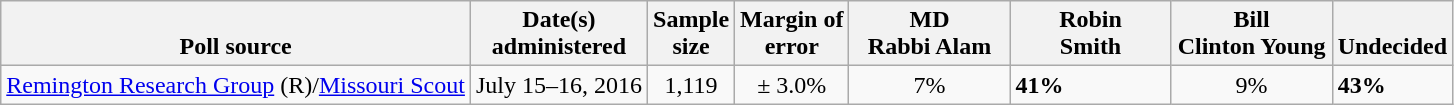<table class="wikitable">
<tr valign= bottom>
<th>Poll source</th>
<th>Date(s)<br>administered</th>
<th>Sample<br>size</th>
<th>Margin of<br>error</th>
<th style="width:100px;">MD<br>Rabbi Alam</th>
<th style="width:100px;">Robin<br>Smith</th>
<th style="width:100px;">Bill<br>Clinton Young</th>
<th>Undecided</th>
</tr>
<tr>
<td><a href='#'>Remington Research Group</a> (R)/<a href='#'>Missouri Scout</a></td>
<td align=center>July 15–16, 2016</td>
<td align=center>1,119</td>
<td align=center>± 3.0%</td>
<td align=center>7%</td>
<td><strong>41%</strong></td>
<td align=center>9%</td>
<td><strong>43%</strong></td>
</tr>
</table>
